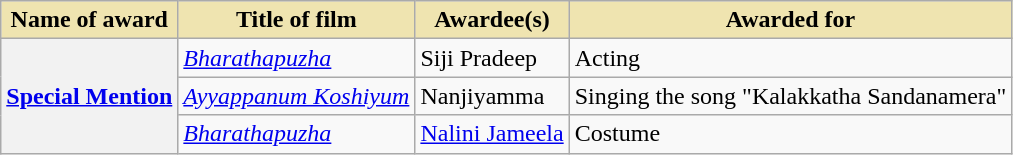<table class="wikitable plainrowheaders">
<tr>
<th style="background-color:#EFE4B0">Name of award</th>
<th style="background-color:#EFE4B0">Title of film</th>
<th style="background-color:#EFE4B0">Awardee(s)</th>
<th style="background-color:#EFE4B0" class="unsortable">Awarded for</th>
</tr>
<tr>
<th scope="row" rowspan="3"><a href='#'>Special Mention</a></th>
<td><em><a href='#'>Bharathapuzha</a></em></td>
<td>Siji Pradeep</td>
<td>Acting</td>
</tr>
<tr>
<td><em><a href='#'>Ayyappanum Koshiyum</a></em></td>
<td>Nanjiyamma</td>
<td>Singing the song "Kalakkatha Sandanamera"</td>
</tr>
<tr>
<td><em><a href='#'>Bharathapuzha</a></em></td>
<td><a href='#'>Nalini Jameela</a></td>
<td>Costume</td>
</tr>
</table>
